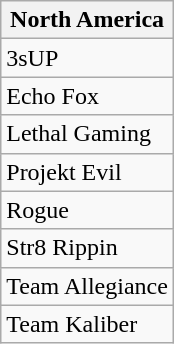<table class="wikitable" style="display: inline-table;">
<tr>
<th>North America</th>
</tr>
<tr>
<td>3sUP</td>
</tr>
<tr>
<td>Echo Fox</td>
</tr>
<tr>
<td>Lethal Gaming</td>
</tr>
<tr>
<td>Projekt Evil</td>
</tr>
<tr>
<td>Rogue</td>
</tr>
<tr>
<td>Str8 Rippin</td>
</tr>
<tr>
<td>Team Allegiance</td>
</tr>
<tr>
<td>Team Kaliber</td>
</tr>
</table>
